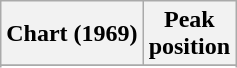<table class="wikitable sortable plainrowheaders" style="text-align:center">
<tr>
<th scope="col">Chart (1969)</th>
<th scope="col">Peak<br> position</th>
</tr>
<tr>
</tr>
<tr>
</tr>
</table>
